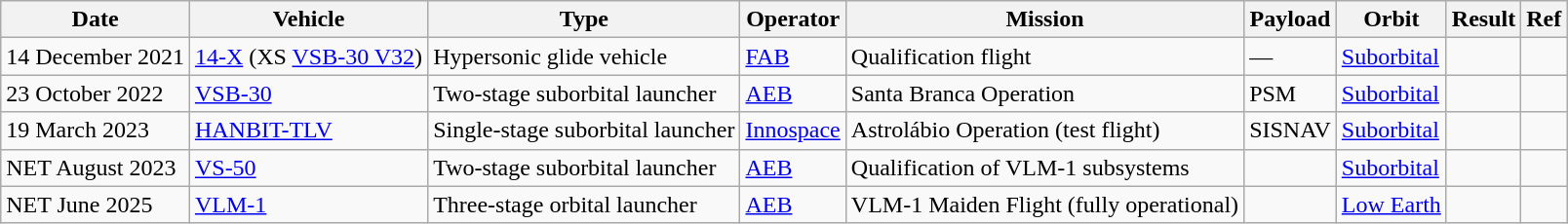<table class="wikitable">
<tr>
<th>Date</th>
<th>Vehicle</th>
<th>Type</th>
<th>Operator</th>
<th>Mission</th>
<th>Payload</th>
<th>Orbit</th>
<th>Result</th>
<th>Ref</th>
</tr>
<tr>
<td>14 December 2021</td>
<td><a href='#'>14-X</a> (XS <a href='#'>VSB-30 V32</a>)</td>
<td>Hypersonic glide vehicle</td>
<td><a href='#'>FAB</a></td>
<td>Qualification flight</td>
<td>—</td>
<td><a href='#'>Suborbital</a></td>
<td></td>
<td></td>
</tr>
<tr>
<td>23 October 2022</td>
<td><a href='#'>VSB-30</a></td>
<td>Two-stage suborbital launcher</td>
<td><a href='#'>AEB</a></td>
<td>Santa Branca Operation</td>
<td>PSM</td>
<td><a href='#'>Suborbital</a></td>
<td></td>
<td></td>
</tr>
<tr>
<td>19 March 2023</td>
<td><a href='#'>HANBIT-TLV</a></td>
<td>Single-stage suborbital launcher</td>
<td><a href='#'>Innospace</a></td>
<td>Astrolábio Operation (test flight)</td>
<td>SISNAV</td>
<td><a href='#'>Suborbital</a></td>
<td></td>
<td></td>
</tr>
<tr>
<td>NET August 2023</td>
<td><a href='#'>VS-50</a></td>
<td>Two-stage suborbital launcher</td>
<td><a href='#'>AEB</a></td>
<td>Qualification of VLM-1 subsystems</td>
<td></td>
<td><a href='#'>Suborbital</a></td>
<td></td>
<td></td>
</tr>
<tr>
<td>NET June 2025</td>
<td><a href='#'>VLM-1</a></td>
<td>Three-stage orbital launcher</td>
<td><a href='#'>AEB</a></td>
<td>VLM-1 Maiden Flight (fully operational)</td>
<td></td>
<td><a href='#'>Low Earth</a></td>
<td></td>
<td></td>
</tr>
</table>
